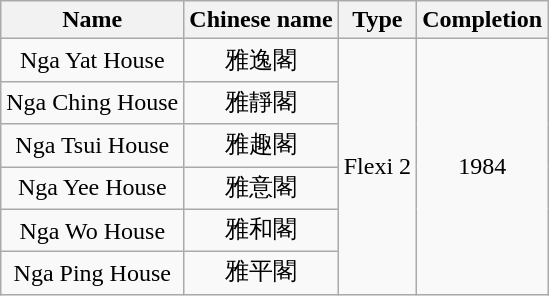<table class="wikitable" style="text-align: center">
<tr>
<th>Name</th>
<th>Chinese name</th>
<th>Type</th>
<th>Completion</th>
</tr>
<tr>
<td>Nga Yat House</td>
<td>雅逸閣</td>
<td rowspan="6">Flexi 2</td>
<td rowspan="6">1984</td>
</tr>
<tr>
<td>Nga Ching House</td>
<td>雅靜閣</td>
</tr>
<tr>
<td>Nga Tsui House</td>
<td>雅趣閣</td>
</tr>
<tr>
<td>Nga Yee House</td>
<td>雅意閣</td>
</tr>
<tr>
<td>Nga Wo House</td>
<td>雅和閣</td>
</tr>
<tr>
<td>Nga Ping House</td>
<td>雅平閣</td>
</tr>
</table>
